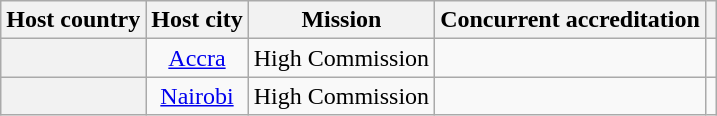<table class="wikitable plainrowheaders" style="text-align:center;">
<tr>
<th scope="col">Host country</th>
<th scope="col">Host city</th>
<th scope="col">Mission</th>
<th scope="col">Concurrent accreditation</th>
<th scope="col"></th>
</tr>
<tr>
<th scope="row"></th>
<td><a href='#'>Accra</a></td>
<td>High Commission</td>
<td></td>
<td></td>
</tr>
<tr>
<th scope="row"></th>
<td><a href='#'>Nairobi</a></td>
<td>High Commission</td>
<td></td>
<td></td>
</tr>
</table>
